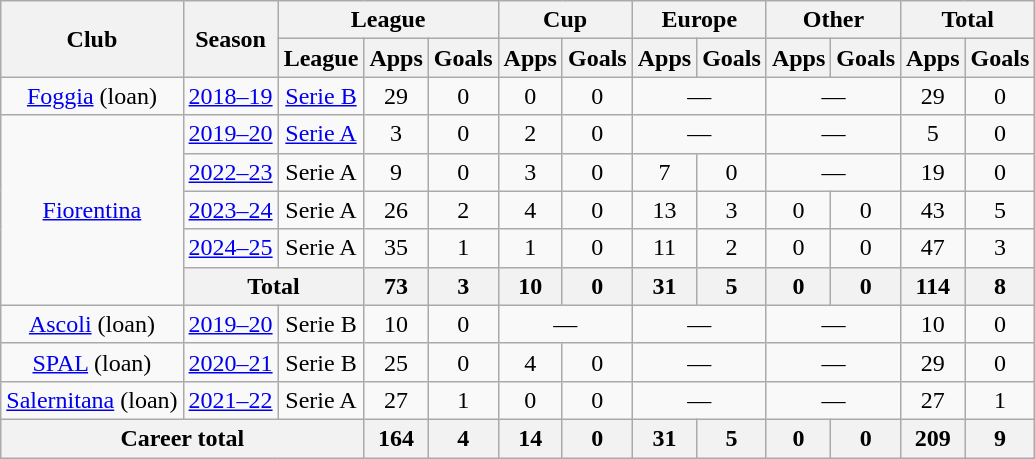<table class="wikitable" style="text-align:center">
<tr>
<th rowspan="2">Club</th>
<th rowspan="2">Season</th>
<th colspan="3">League</th>
<th colspan="2">Cup</th>
<th colspan="2">Europe</th>
<th colspan="2">Other</th>
<th colspan="2">Total</th>
</tr>
<tr>
<th>League</th>
<th>Apps</th>
<th>Goals</th>
<th>Apps</th>
<th>Goals</th>
<th>Apps</th>
<th>Goals</th>
<th>Apps</th>
<th>Goals</th>
<th>Apps</th>
<th>Goals</th>
</tr>
<tr>
<td><a href='#'>Foggia</a> (loan)</td>
<td><a href='#'>2018–19</a></td>
<td><a href='#'>Serie B</a></td>
<td>29</td>
<td>0</td>
<td>0</td>
<td>0</td>
<td colspan="2">—</td>
<td colspan="2">—</td>
<td>29</td>
<td>0</td>
</tr>
<tr>
<td rowspan="5"><a href='#'>Fiorentina</a></td>
<td><a href='#'>2019–20</a></td>
<td><a href='#'>Serie A</a></td>
<td>3</td>
<td>0</td>
<td>2</td>
<td>0</td>
<td colspan="2">—</td>
<td colspan="2">—</td>
<td>5</td>
<td>0</td>
</tr>
<tr>
<td><a href='#'>2022–23</a></td>
<td>Serie A</td>
<td>9</td>
<td>0</td>
<td>3</td>
<td>0</td>
<td>7</td>
<td>0</td>
<td colspan="2">—</td>
<td>19</td>
<td>0</td>
</tr>
<tr>
<td><a href='#'>2023–24</a></td>
<td>Serie A</td>
<td>26</td>
<td>2</td>
<td>4</td>
<td>0</td>
<td>13</td>
<td>3</td>
<td>0</td>
<td>0</td>
<td>43</td>
<td>5</td>
</tr>
<tr>
<td><a href='#'>2024–25</a></td>
<td>Serie A</td>
<td>35</td>
<td>1</td>
<td>1</td>
<td>0</td>
<td>11</td>
<td>2</td>
<td>0</td>
<td>0</td>
<td>47</td>
<td>3</td>
</tr>
<tr>
<th colspan="2">Total</th>
<th>73</th>
<th>3</th>
<th>10</th>
<th>0</th>
<th>31</th>
<th>5</th>
<th>0</th>
<th>0</th>
<th>114</th>
<th>8</th>
</tr>
<tr>
<td><a href='#'>Ascoli</a> (loan)</td>
<td><a href='#'>2019–20</a></td>
<td>Serie B</td>
<td>10</td>
<td>0</td>
<td colspan="2">—</td>
<td colspan="2">—</td>
<td colspan="2">—</td>
<td>10</td>
<td>0</td>
</tr>
<tr>
<td><a href='#'>SPAL</a> (loan)</td>
<td><a href='#'>2020–21</a></td>
<td>Serie B</td>
<td>25</td>
<td>0</td>
<td>4</td>
<td>0</td>
<td colspan="2">—</td>
<td colspan="2">—</td>
<td>29</td>
<td>0</td>
</tr>
<tr>
<td><a href='#'>Salernitana</a> (loan)</td>
<td><a href='#'>2021–22</a></td>
<td>Serie A</td>
<td>27</td>
<td>1</td>
<td>0</td>
<td>0</td>
<td colspan="2">—</td>
<td colspan="2">—</td>
<td>27</td>
<td>1</td>
</tr>
<tr>
<th colspan="3">Career total</th>
<th>164</th>
<th>4</th>
<th>14</th>
<th>0</th>
<th>31</th>
<th>5</th>
<th>0</th>
<th>0</th>
<th>209</th>
<th>9</th>
</tr>
</table>
